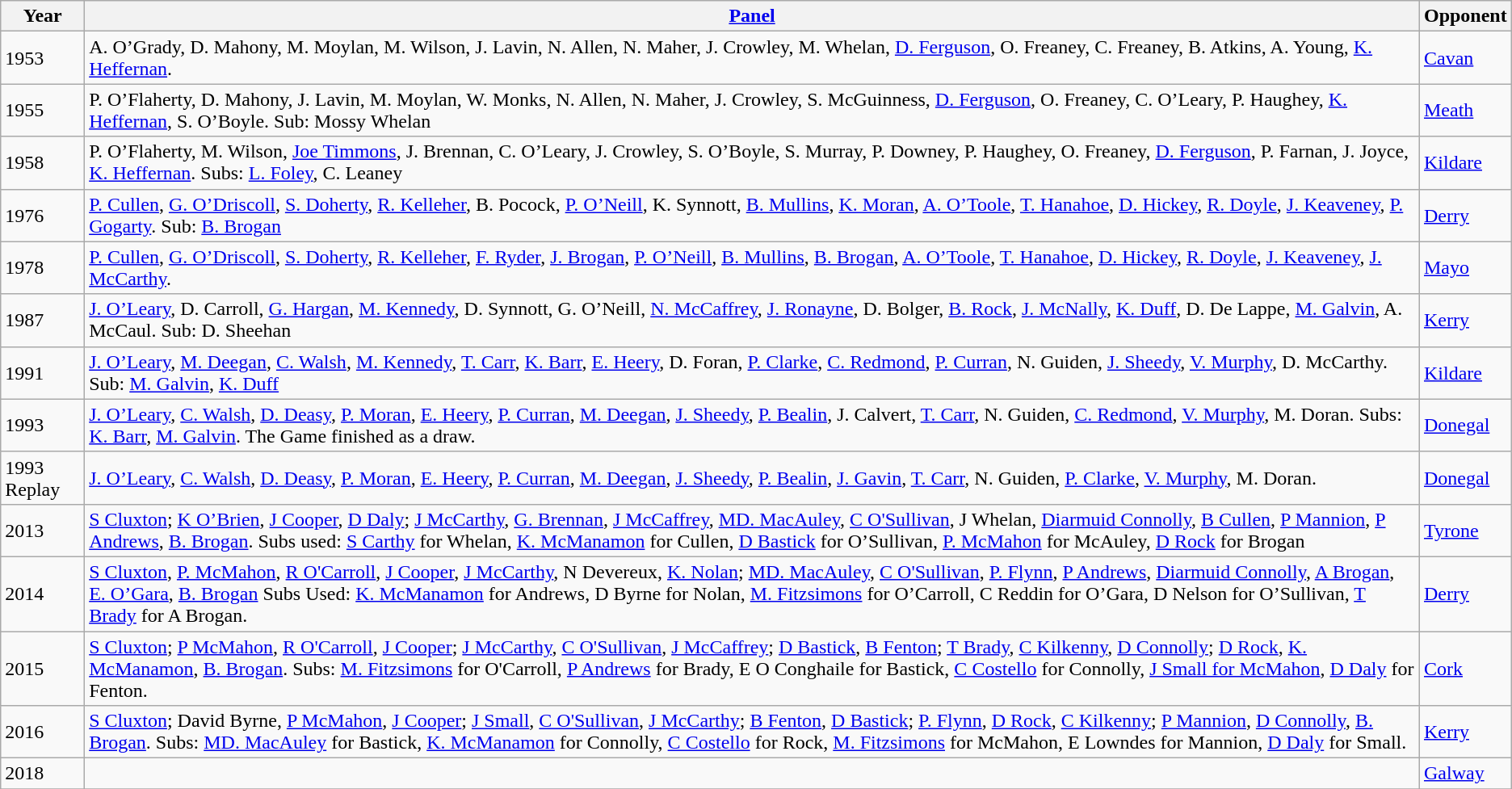<table class="wikitable">
<tr>
<th>Year</th>
<th><a href='#'>Panel</a></th>
<th>Opponent</th>
</tr>
<tr>
<td>1953</td>
<td>A. O’Grady, D. Mahony, M. Moylan, M. Wilson, J. Lavin, N. Allen, N. Maher, J. Crowley, M. Whelan, <a href='#'>D. Ferguson</a>, O. Freaney, C. Freaney, B. Atkins, A. Young, <a href='#'>K. Heffernan</a>.</td>
<td><a href='#'>Cavan</a></td>
</tr>
<tr>
<td>1955</td>
<td>P. O’Flaherty, D. Mahony, J. Lavin, M. Moylan, W. Monks, N. Allen, N. Maher, J. Crowley, S. McGuinness, <a href='#'>D. Ferguson</a>, O. Freaney, C. O’Leary, P. Haughey, <a href='#'>K. Heffernan</a>, S. O’Boyle. Sub: Mossy Whelan</td>
<td><a href='#'>Meath</a></td>
</tr>
<tr>
<td>1958</td>
<td>P. O’Flaherty, M. Wilson, <a href='#'>Joe Timmons</a>, J. Brennan, C. O’Leary, J. Crowley, S. O’Boyle, S. Murray, P. Downey, P. Haughey, O. Freaney, <a href='#'>D. Ferguson</a>, P. Farnan, J. Joyce, <a href='#'>K. Heffernan</a>. Subs: <a href='#'>L. Foley</a>, C. Leaney</td>
<td><a href='#'>Kildare</a></td>
</tr>
<tr>
<td>1976</td>
<td><a href='#'>P. Cullen</a>, <a href='#'>G. O’Driscoll</a>, <a href='#'>S. Doherty</a>, <a href='#'>R. Kelleher</a>, B. Pocock, <a href='#'>P. O’Neill</a>, K. Synnott, <a href='#'>B. Mullins</a>, <a href='#'>K. Moran</a>, <a href='#'>A. O’Toole</a>, <a href='#'>T. Hanahoe</a>, <a href='#'>D. Hickey</a>, <a href='#'>R. Doyle</a>, <a href='#'>J. Keaveney</a>, <a href='#'>P. Gogarty</a>. Sub: <a href='#'>B. Brogan</a></td>
<td><a href='#'>Derry</a></td>
</tr>
<tr>
<td>1978</td>
<td><a href='#'>P. Cullen</a>, <a href='#'>G. O’Driscoll</a>, <a href='#'>S. Doherty</a>, <a href='#'>R. Kelleher</a>, <a href='#'>F. Ryder</a>, <a href='#'>J. Brogan</a>, <a href='#'>P. O’Neill</a>, <a href='#'>B. Mullins</a>, <a href='#'>B. Brogan</a>, <a href='#'>A. O’Toole</a>, <a href='#'>T. Hanahoe</a>, <a href='#'>D. Hickey</a>, <a href='#'>R. Doyle</a>, <a href='#'>J. Keaveney</a>, <a href='#'>J. McCarthy</a>.</td>
<td><a href='#'>Mayo</a></td>
</tr>
<tr>
<td>1987</td>
<td><a href='#'>J. O’Leary</a>, D. Carroll, <a href='#'>G. Hargan</a>, <a href='#'>M. Kennedy</a>, D. Synnott, G. O’Neill, <a href='#'>N. McCaffrey</a>, <a href='#'>J. Ronayne</a>, D. Bolger, <a href='#'>B. Rock</a>, <a href='#'>J. McNally</a>, <a href='#'>K. Duff</a>, D. De Lappe, <a href='#'>M. Galvin</a>, A. McCaul. Sub: D. Sheehan</td>
<td><a href='#'>Kerry</a></td>
</tr>
<tr>
<td>1991</td>
<td><a href='#'>J. O’Leary</a>, <a href='#'>M. Deegan</a>, <a href='#'>C. Walsh</a>, <a href='#'>M. Kennedy</a>, <a href='#'>T. Carr</a>, <a href='#'>K. Barr</a>, <a href='#'>E. Heery</a>, D. Foran, <a href='#'>P. Clarke</a>, <a href='#'>C. Redmond</a>, <a href='#'>P. Curran</a>, N. Guiden, <a href='#'>J. Sheedy</a>, <a href='#'>V. Murphy</a>, D. McCarthy. Sub: <a href='#'>M. Galvin</a>, <a href='#'>K. Duff</a></td>
<td><a href='#'>Kildare</a></td>
</tr>
<tr>
<td>1993</td>
<td><a href='#'>J. O’Leary</a>, <a href='#'>C. Walsh</a>, <a href='#'>D. Deasy</a>, <a href='#'>P. Moran</a>, <a href='#'>E. Heery</a>, <a href='#'>P. Curran</a>, <a href='#'>M. Deegan</a>, <a href='#'>J. Sheedy</a>, <a href='#'>P. Bealin</a>, J. Calvert, <a href='#'>T. Carr</a>, N. Guiden, <a href='#'>C. Redmond</a>, <a href='#'>V. Murphy</a>, M. Doran. Subs: <a href='#'>K. Barr</a>, <a href='#'>M. Galvin</a>. The Game finished as a draw.</td>
<td><a href='#'>Donegal</a></td>
</tr>
<tr>
<td>1993 Replay</td>
<td><a href='#'>J. O’Leary</a>, <a href='#'>C. Walsh</a>, <a href='#'>D. Deasy</a>, <a href='#'>P. Moran</a>, <a href='#'>E. Heery</a>, <a href='#'>P. Curran</a>, <a href='#'>M. Deegan</a>, <a href='#'>J. Sheedy</a>, <a href='#'>P. Bealin</a>, <a href='#'>J. Gavin</a>, <a href='#'>T. Carr</a>, N. Guiden, <a href='#'>P. Clarke</a>, <a href='#'>V. Murphy</a>, M. Doran.</td>
<td><a href='#'>Donegal</a></td>
</tr>
<tr>
<td>2013</td>
<td><a href='#'>S Cluxton</a>; <a href='#'>K O’Brien</a>, <a href='#'>J Cooper</a>, <a href='#'>D Daly</a>; <a href='#'>J McCarthy</a>, <a href='#'>G. Brennan</a>, <a href='#'>J McCaffrey</a>, <a href='#'>MD. MacAuley</a>, <a href='#'>C O'Sullivan</a>, J Whelan, <a href='#'>Diarmuid Connolly</a>, <a href='#'>B Cullen</a>, <a href='#'>P Mannion</a>, <a href='#'>P Andrews</a>, <a href='#'>B. Brogan</a>.  Subs used: <a href='#'>S Carthy</a> for Whelan, <a href='#'>K. McManamon</a> for Cullen, <a href='#'>D Bastick</a> for O’Sullivan, <a href='#'>P. McMahon</a> for McAuley, <a href='#'>D Rock</a> for Brogan</td>
<td><a href='#'>Tyrone</a></td>
</tr>
<tr>
<td>2014</td>
<td><a href='#'>S Cluxton</a>, <a href='#'>P. McMahon</a>, <a href='#'>R O'Carroll</a>, <a href='#'>J Cooper</a>, <a href='#'>J McCarthy</a>, N Devereux, <a href='#'>K. Nolan</a>; <a href='#'>MD. MacAuley</a>, <a href='#'>C O'Sullivan</a>, <a href='#'>P. Flynn</a>, <a href='#'>P Andrews</a>, <a href='#'>Diarmuid Connolly</a>, <a href='#'>A Brogan</a>, <a href='#'>E. O’Gara</a>, <a href='#'>B. Brogan</a> Subs Used: <a href='#'>K. McManamon</a> for Andrews, D Byrne for Nolan, <a href='#'>M. Fitzsimons</a> for O’Carroll, C Reddin for O’Gara, D Nelson for O’Sullivan, <a href='#'>T Brady</a> for A Brogan.</td>
<td><a href='#'>Derry</a></td>
</tr>
<tr>
<td>2015</td>
<td><a href='#'>S Cluxton</a>; <a href='#'>P McMahon</a>, <a href='#'>R O'Carroll</a>, <a href='#'>J Cooper</a>; <a href='#'>J McCarthy</a>, <a href='#'>C O'Sullivan</a>, <a href='#'>J McCaffrey</a>; <a href='#'>D Bastick</a>, <a href='#'>B Fenton</a>; <a href='#'>T Brady</a>, <a href='#'>C Kilkenny</a>, <a href='#'>D Connolly</a>; <a href='#'>D Rock</a>, <a href='#'>K. McManamon</a>, <a href='#'>B. Brogan</a>. Subs: <a href='#'>M. Fitzsimons</a> for O'Carroll, <a href='#'>P Andrews</a> for Brady, E O Conghaile for Bastick, <a href='#'>C Costello</a> for Connolly, <a href='#'>J Small for McMahon</a>, <a href='#'>D Daly</a> for Fenton.</td>
<td><a href='#'>Cork</a></td>
</tr>
<tr>
<td>2016</td>
<td><a href='#'>S Cluxton</a>; David Byrne, <a href='#'>P McMahon</a>, <a href='#'>J Cooper</a>; <a href='#'>J Small</a>, <a href='#'>C O'Sullivan</a>, <a href='#'>J McCarthy</a>; <a href='#'>B Fenton</a>, <a href='#'>D Bastick</a>; <a href='#'>P. Flynn</a>, <a href='#'>D Rock</a>, <a href='#'>C Kilkenny</a>; <a href='#'>P Mannion</a>, <a href='#'>D Connolly</a>, <a href='#'>B. Brogan</a>. Subs: <a href='#'>MD. MacAuley</a> for Bastick, <a href='#'>K. McManamon</a> for Connolly, <a href='#'>C Costello</a> for Rock, <a href='#'>M. Fitzsimons</a> for McMahon, E Lowndes for Mannion, <a href='#'>D Daly</a> for Small.</td>
<td><a href='#'>Kerry</a></td>
</tr>
<tr>
<td>2018</td>
<td></td>
<td><a href='#'>Galway</a></td>
</tr>
<tr>
</tr>
</table>
